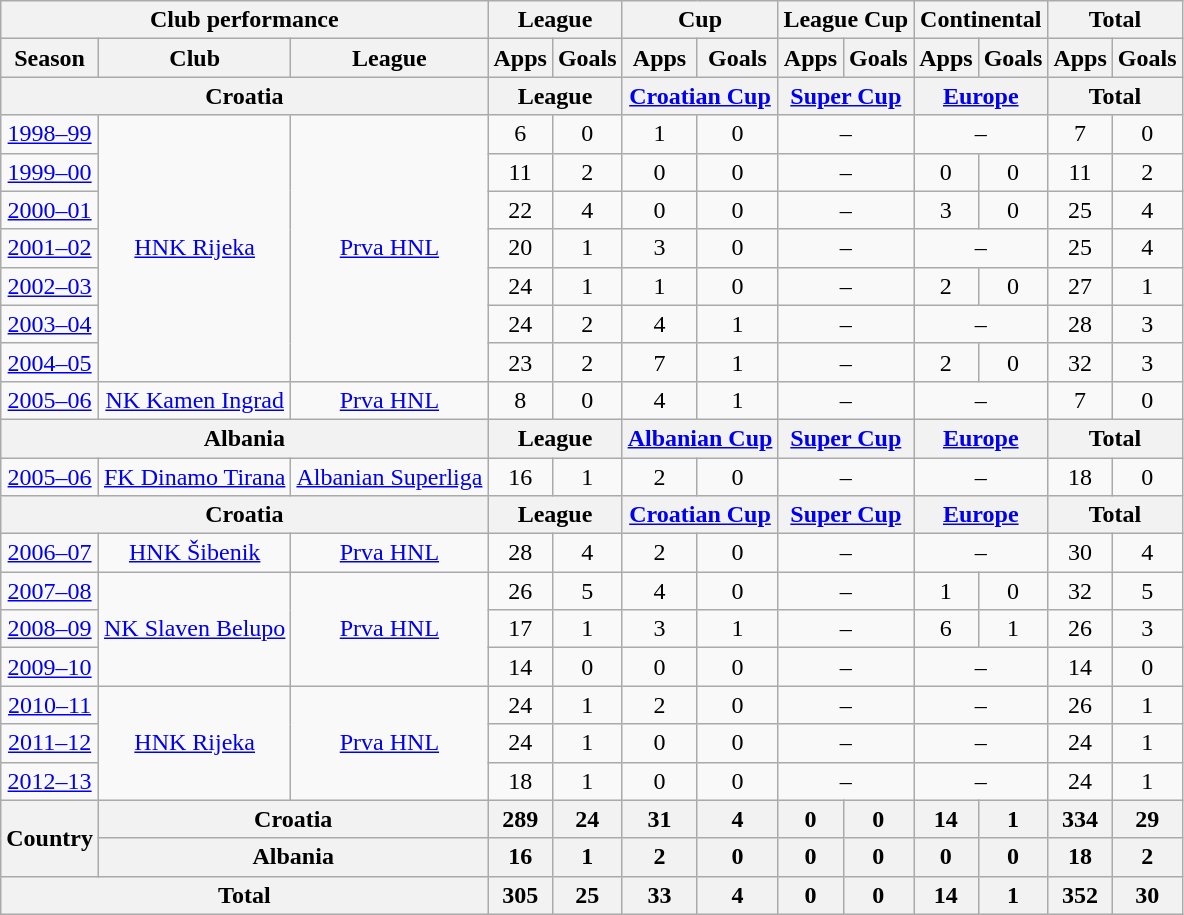<table class="wikitable" style="text-align:center;">
<tr>
<th colspan=3>Club performance</th>
<th colspan=2>League</th>
<th colspan=2>Cup</th>
<th colspan=2>League Cup</th>
<th colspan=2>Continental</th>
<th colspan=2>Total</th>
</tr>
<tr>
<th>Season</th>
<th>Club</th>
<th>League</th>
<th>Apps</th>
<th>Goals</th>
<th>Apps</th>
<th>Goals</th>
<th>Apps</th>
<th>Goals</th>
<th>Apps</th>
<th>Goals</th>
<th>Apps</th>
<th>Goals</th>
</tr>
<tr>
<th colspan=3>Croatia</th>
<th colspan=2>League</th>
<th colspan=2><a href='#'>Croatian Cup</a></th>
<th colspan=2><a href='#'>Super Cup</a></th>
<th colspan=2><a href='#'>Europe</a></th>
<th colspan=2>Total</th>
</tr>
<tr>
<td><a href='#'>1998–99</a></td>
<td rowspan="7"><a href='#'>HNK Rijeka</a></td>
<td rowspan="7"><a href='#'>Prva HNL</a></td>
<td>6</td>
<td>0</td>
<td>1</td>
<td>0</td>
<td colspan="2">–</td>
<td colspan="2">–</td>
<td>7</td>
<td>0</td>
</tr>
<tr>
<td><a href='#'>1999–00</a></td>
<td>11</td>
<td>2</td>
<td>0</td>
<td>0</td>
<td colspan="2">–</td>
<td>0</td>
<td>0</td>
<td>11</td>
<td>2</td>
</tr>
<tr>
<td><a href='#'>2000–01</a></td>
<td>22</td>
<td>4</td>
<td>0</td>
<td>0</td>
<td colspan="2">–</td>
<td>3</td>
<td>0</td>
<td>25</td>
<td>4</td>
</tr>
<tr>
<td><a href='#'>2001–02</a></td>
<td>20</td>
<td>1</td>
<td>3</td>
<td>0</td>
<td colspan="2">–</td>
<td colspan="2">–</td>
<td>25</td>
<td>4</td>
</tr>
<tr>
<td><a href='#'>2002–03</a></td>
<td>24</td>
<td>1</td>
<td>1</td>
<td>0</td>
<td colspan="2">–</td>
<td>2</td>
<td>0</td>
<td>27</td>
<td>1</td>
</tr>
<tr>
<td><a href='#'>2003–04</a></td>
<td>24</td>
<td>2</td>
<td>4</td>
<td>1</td>
<td colspan="2">–</td>
<td colspan="2">–</td>
<td>28</td>
<td>3</td>
</tr>
<tr>
<td><a href='#'>2004–05</a></td>
<td>23</td>
<td>2</td>
<td>7</td>
<td>1</td>
<td colspan="2">–</td>
<td>2</td>
<td>0</td>
<td>32</td>
<td>3</td>
</tr>
<tr>
<td><a href='#'>2005–06</a></td>
<td rowspan="1"><a href='#'>NK Kamen Ingrad</a></td>
<td rowspan="1"><a href='#'>Prva HNL</a></td>
<td>8</td>
<td>0</td>
<td>4</td>
<td>1</td>
<td colspan="2">–</td>
<td colspan="2">–</td>
<td>7</td>
<td>0</td>
</tr>
<tr>
<th colspan=3>Albania</th>
<th colspan=2>League</th>
<th colspan=2><a href='#'>Albanian Cup</a></th>
<th colspan=2><a href='#'>Super Cup</a></th>
<th colspan=2><a href='#'>Europe</a></th>
<th colspan=2>Total</th>
</tr>
<tr>
<td><a href='#'>2005–06</a></td>
<td rowspan="1"><a href='#'>FK Dinamo Tirana</a></td>
<td rowspan="1"><a href='#'>Albanian Superliga</a></td>
<td>16</td>
<td>1</td>
<td>2</td>
<td>0</td>
<td colspan="2">–</td>
<td colspan="2">–</td>
<td>18</td>
<td>0</td>
</tr>
<tr>
<th colspan=3>Croatia</th>
<th colspan=2>League</th>
<th colspan=2><a href='#'>Croatian Cup</a></th>
<th colspan=2><a href='#'>Super Cup</a></th>
<th colspan=2><a href='#'>Europe</a></th>
<th colspan=2>Total</th>
</tr>
<tr>
<td><a href='#'>2006–07</a></td>
<td rowspan="1"><a href='#'>HNK Šibenik</a></td>
<td rowspan="1"><a href='#'>Prva HNL</a></td>
<td>28</td>
<td>4</td>
<td>2</td>
<td>0</td>
<td colspan="2">–</td>
<td colspan="2">–</td>
<td>30</td>
<td>4</td>
</tr>
<tr>
<td><a href='#'>2007–08</a></td>
<td rowspan="3"><a href='#'>NK Slaven Belupo</a></td>
<td rowspan="3"><a href='#'>Prva HNL</a></td>
<td>26</td>
<td>5</td>
<td>4</td>
<td>0</td>
<td colspan="2">–</td>
<td>1</td>
<td>0</td>
<td>32</td>
<td>5</td>
</tr>
<tr>
<td><a href='#'>2008–09</a></td>
<td>17</td>
<td>1</td>
<td>3</td>
<td>1</td>
<td colspan="2">–</td>
<td>6</td>
<td>1</td>
<td>26</td>
<td>3</td>
</tr>
<tr>
<td><a href='#'>2009–10</a></td>
<td>14</td>
<td>0</td>
<td>0</td>
<td>0</td>
<td colspan="2">–</td>
<td colspan="2">–</td>
<td>14</td>
<td>0</td>
</tr>
<tr>
<td><a href='#'>2010–11</a></td>
<td rowspan="3"><a href='#'>HNK Rijeka</a></td>
<td rowspan="3"><a href='#'>Prva HNL</a></td>
<td>24</td>
<td>1</td>
<td>2</td>
<td>0</td>
<td colspan="2">–</td>
<td colspan="2">–</td>
<td>26</td>
<td>1</td>
</tr>
<tr>
<td><a href='#'>2011–12</a></td>
<td>24</td>
<td>1</td>
<td>0</td>
<td>0</td>
<td colspan="2">–</td>
<td colspan="2">–</td>
<td>24</td>
<td>1</td>
</tr>
<tr>
<td><a href='#'>2012–13</a></td>
<td>18</td>
<td>1</td>
<td>0</td>
<td>0</td>
<td colspan="2">–</td>
<td colspan="2">–</td>
<td>24</td>
<td>1</td>
</tr>
<tr>
<th rowspan=2>Country</th>
<th colspan=2>Croatia</th>
<th>289</th>
<th>24</th>
<th>31</th>
<th>4</th>
<th>0</th>
<th>0</th>
<th>14</th>
<th>1</th>
<th>334</th>
<th>29</th>
</tr>
<tr>
<th colspan=2>Albania</th>
<th>16</th>
<th>1</th>
<th>2</th>
<th>0</th>
<th>0</th>
<th>0</th>
<th>0</th>
<th>0</th>
<th>18</th>
<th>2</th>
</tr>
<tr>
<th colspan=3>Total</th>
<th>305</th>
<th>25</th>
<th>33</th>
<th>4</th>
<th>0</th>
<th>0</th>
<th>14</th>
<th>1</th>
<th>352</th>
<th>30</th>
</tr>
</table>
